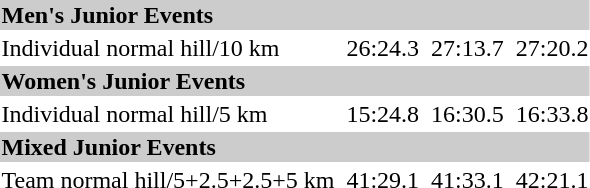<table>
<tr style="background:#ccc;">
<td colspan=7><strong>Men's Junior Events</strong></td>
</tr>
<tr>
<td>Individual normal hill/10 km</td>
<td></td>
<td>26:24.3</td>
<td></td>
<td>27:13.7</td>
<td></td>
<td>27:20.2</td>
</tr>
<tr style="background:#ccc;">
<td colspan=7><strong>Women's Junior Events</strong></td>
</tr>
<tr>
<td>Individual normal hill/5 km</td>
<td></td>
<td>15:24.8</td>
<td></td>
<td>16:30.5</td>
<td></td>
<td>16:33.8</td>
</tr>
<tr style="background:#ccc;">
<td colspan=7><strong>Mixed Junior Events</strong></td>
</tr>
<tr>
<td>Team normal hill/5+2.5+2.5+5 km</td>
<td></td>
<td>41:29.1</td>
<td></td>
<td>41:33.1</td>
<td></td>
<td>42:21.1</td>
</tr>
</table>
